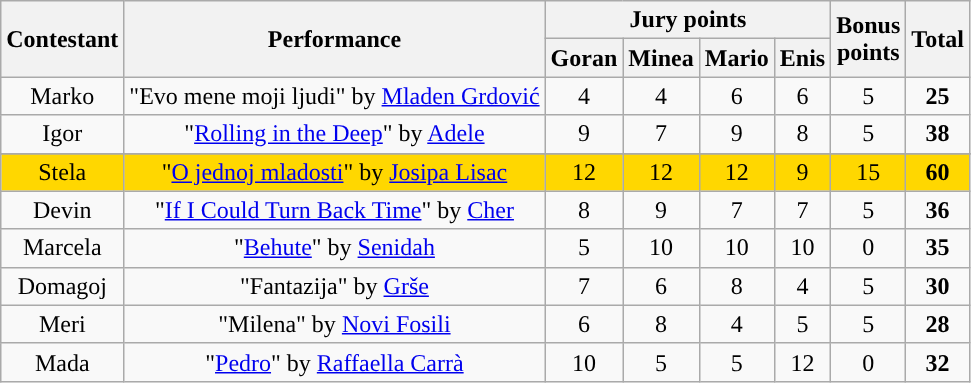<table class="wikitable sortable" style="text-align: center;">
<tr>
<th rowspan="2">Contestant</th>
<th rowspan="2">Performance</th>
<th colspan="4">Jury points</th>
<th rowspan="2">Bonus<br>points</th>
<th rowspan="2">Total</th>
</tr>
<tr>
<th>Goran</th>
<th>Minea</th>
<th>Mario</th>
<th>Enis</th>
</tr>
<tr>
<td>Marko</td>
<td>"Evo mene moji ljudi" by <a href='#'>Mladen Grdović</a></td>
<td>4</td>
<td>4</td>
<td>6</td>
<td>6</td>
<td>5</td>
<td><strong>25</strong></td>
</tr>
<tr>
<td>Igor</td>
<td>"<a href='#'>Rolling in the Deep</a>" by <a href='#'>Adele</a></td>
<td>9</td>
<td>7</td>
<td>9</td>
<td>8</td>
<td>5</td>
<td><strong>38</strong></td>
</tr>
<tr>
</tr>
<tr style="background-color:gold;">
<td>Stela</td>
<td>"<a href='#'>O jednoj mladosti</a>" by <a href='#'>Josipa Lisac</a></td>
<td>12</td>
<td>12</td>
<td>12</td>
<td>9</td>
<td>15</td>
<td><strong>60</strong></td>
</tr>
<tr>
<td>Devin</td>
<td>"<a href='#'>If I Could Turn Back Time</a>" by <a href='#'>Cher</a></td>
<td>8</td>
<td>9</td>
<td>7</td>
<td>7</td>
<td>5</td>
<td><strong>36</strong></td>
</tr>
<tr>
<td>Marcela</td>
<td>"<a href='#'>Behute</a>" by <a href='#'>Senidah</a></td>
<td>5</td>
<td>10</td>
<td>10</td>
<td>10</td>
<td>0</td>
<td><strong>35</strong></td>
</tr>
<tr>
<td>Domagoj</td>
<td>"Fantazija" by <a href='#'>Grše</a></td>
<td>7</td>
<td>6</td>
<td>8</td>
<td>4</td>
<td>5</td>
<td><strong>30</strong></td>
</tr>
<tr>
<td>Meri</td>
<td>"Milena" by <a href='#'>Novi Fosili</a></td>
<td>6</td>
<td>8</td>
<td>4</td>
<td>5</td>
<td>5</td>
<td><strong>28</strong></td>
</tr>
<tr>
<td>Mada</td>
<td>"<a href='#'>Pedro</a>" by <a href='#'>Raffaella Carrà</a></td>
<td>10</td>
<td>5</td>
<td>5</td>
<td>12</td>
<td>0</td>
<td><strong>32</strong></td>
</tr>
</table>
